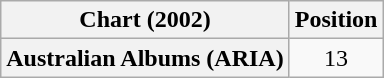<table class="wikitable plainrowheaders" style="text-align:center;">
<tr>
<th scope="column">Chart (2002)</th>
<th scope="column">Position</th>
</tr>
<tr>
<th scope="row">Australian Albums (ARIA)</th>
<td>13</td>
</tr>
</table>
